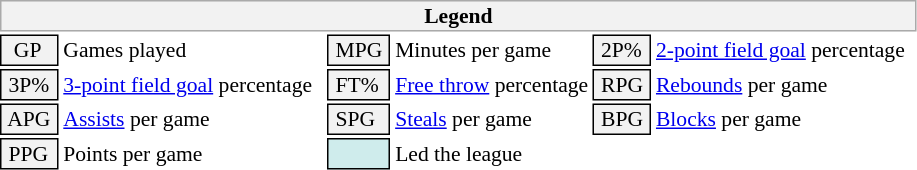<table class="toccolours" style="font-size: 90%; white-space: nowrap;">
<tr>
<th colspan="6" style="background-color: #F2F2F2; border: 1px solid #AAAAAA;">Legend</th>
</tr>
<tr>
<td style="background-color: #F2F2F2; border: 1px solid black;">  GP</td>
<td>Games played</td>
<td style="background-color: #F2F2F2; border: 1px solid black"> MPG </td>
<td>Minutes per game</td>
<td style="background-color: #F2F2F2; border: 1px solid black;"> 2P% </td>
<td style="padding-right: 8px"><a href='#'>2-point field goal</a> percentage</td>
</tr>
<tr>
<td style="background-color: #F2F2F2; border: 1px solid black"> 3P% </td>
<td style="padding-right: 8px"><a href='#'>3-point field goal</a> percentage</td>
<td style="background-color: #F2F2F2; border: 1px solid black"> FT% </td>
<td><a href='#'>Free throw</a> percentage</td>
<td style="background-color: #F2F2F2; border: 1px solid black;"> RPG </td>
<td><a href='#'>Rebounds</a> per game</td>
</tr>
<tr>
<td style="background-color: #F2F2F2; border: 1px solid black"> APG </td>
<td><a href='#'>Assists</a> per game</td>
<td style="background-color: #F2F2F2; border: 1px solid black"> SPG </td>
<td><a href='#'>Steals</a> per game</td>
<td style="background-color: #F2F2F2; border: 1px solid black;"> BPG </td>
<td><a href='#'>Blocks</a> per game</td>
</tr>
<tr>
<td style="background-color: #F2F2F2; border: 1px solid black"> PPG </td>
<td>Points per game</td>
<td style="background-color: #CFECEC; border: 1px solid black"> <strong> </strong> </td>
<td>Led the league</td>
</tr>
<tr>
</tr>
</table>
